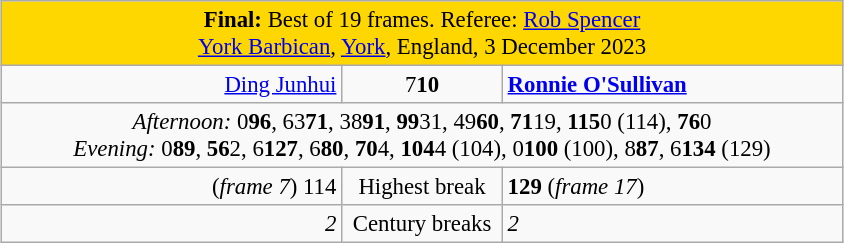<table class="wikitable" style="font-size: 95%; margin: 1em auto 1em auto;">
<tr>
<td colspan="3" align="center" bgcolor="#ffd700"><strong>Final:</strong> Best of 19 frames. Referee: <a href='#'>Rob Spencer</a><br><a href='#'>York Barbican</a>, <a href='#'>York</a>, England, 3 December 2023</td>
</tr>
<tr>
<td width="220" align="right"><a href='#'>Ding Junhui</a> <br></td>
<td width="100" align="center">7<strong>10</strong></td>
<td width="220" align="left"><strong><a href='#'>Ronnie O'Sullivan</a></strong> <br></td>
</tr>
<tr>
<td colspan="3" align="center" style="font-size: 100%"><em>Afternoon:</em> 0<strong>96</strong>, 63<strong>71</strong>, 38<strong>91</strong>, <strong>99</strong>31, 49<strong>60</strong>, <strong>71</strong>19, <strong>115</strong>0 (114), <strong>76</strong>0<br><em>Evening: </em>0<strong>89</strong>, <strong>56</strong>2, 6<strong>127</strong>, 6<strong>80</strong>, <strong>70</strong>4, <strong>104</strong>4 (104), 0<strong>100</strong> (100), 8<strong>87</strong>, 6<strong>134</strong> (129)</td>
</tr>
<tr>
<td align="right">(<em>frame 7</em>) 114</td>
<td align="center">Highest break</td>
<td><strong>129</strong> (<em>frame 17</em>)</td>
</tr>
<tr>
<td align="right"><em>2</em></td>
<td align="center">Century breaks</td>
<td><em>2</em></td>
</tr>
</table>
